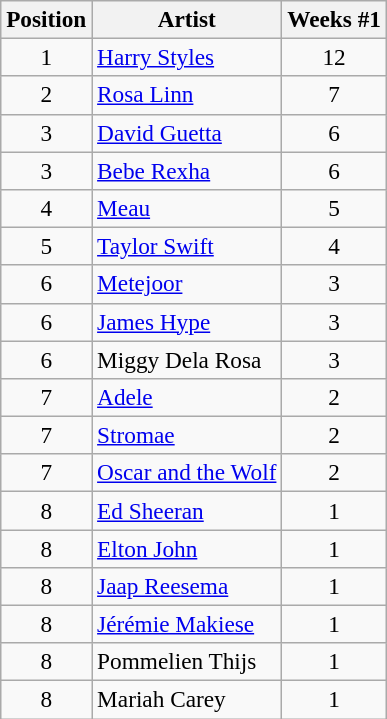<table class="wikitable sortable" style="font-size:97%;">
<tr>
<th>Position</th>
<th>Artist</th>
<th>Weeks #1</th>
</tr>
<tr>
<td align="center">1</td>
<td><a href='#'>Harry Styles</a></td>
<td align="center">12</td>
</tr>
<tr>
<td align="center">2</td>
<td><a href='#'>Rosa Linn</a></td>
<td align="center">7</td>
</tr>
<tr>
<td align="center">3</td>
<td><a href='#'>David Guetta</a></td>
<td align="center">6</td>
</tr>
<tr>
<td align="center">3</td>
<td><a href='#'>Bebe Rexha</a></td>
<td align="center">6</td>
</tr>
<tr>
<td align="center">4</td>
<td><a href='#'>Meau</a></td>
<td align="center">5</td>
</tr>
<tr>
<td align="center">5</td>
<td><a href='#'>Taylor Swift</a></td>
<td align="center">4</td>
</tr>
<tr>
<td align="center">6</td>
<td><a href='#'>Metejoor</a></td>
<td align="center">3</td>
</tr>
<tr>
<td align="center">6</td>
<td><a href='#'>James Hype</a></td>
<td align="center">3</td>
</tr>
<tr>
<td align="center">6</td>
<td>Miggy Dela Rosa</td>
<td align="center">3</td>
</tr>
<tr>
<td align="center">7</td>
<td><a href='#'>Adele</a></td>
<td align="center">2</td>
</tr>
<tr>
<td align="center">7</td>
<td><a href='#'>Stromae</a></td>
<td align="center">2</td>
</tr>
<tr>
<td align="center">7</td>
<td><a href='#'>Oscar and the Wolf</a></td>
<td align="center">2</td>
</tr>
<tr>
<td align="center">8</td>
<td><a href='#'>Ed Sheeran</a></td>
<td align="center">1</td>
</tr>
<tr>
<td align="center">8</td>
<td><a href='#'>Elton John</a></td>
<td align="center">1</td>
</tr>
<tr>
<td align="center">8</td>
<td><a href='#'>Jaap Reesema</a></td>
<td align="center">1</td>
</tr>
<tr>
<td align="center">8</td>
<td><a href='#'>Jérémie Makiese</a></td>
<td align="center">1</td>
</tr>
<tr>
<td align="center">8</td>
<td>Pommelien Thijs</td>
<td align="center">1</td>
</tr>
<tr>
<td align="center">8</td>
<td>Mariah Carey</td>
<td align="center">1</td>
</tr>
</table>
